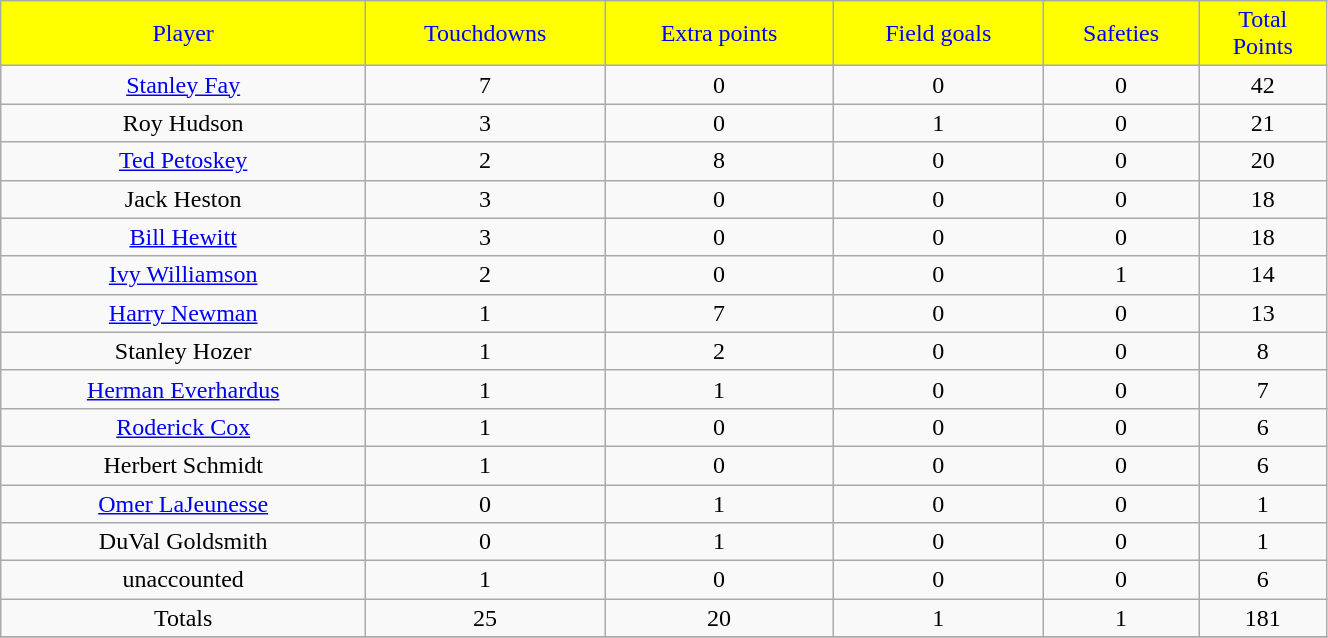<table class="wikitable" width="70%">
<tr align="center"  style="background:yellow;color:blue;">
<td>Player</td>
<td>Touchdowns</td>
<td>Extra points</td>
<td>Field goals</td>
<td>Safeties</td>
<td>Total<br>Points</td>
</tr>
<tr align="center" bgcolor="">
<td><a href='#'>Stanley Fay</a></td>
<td>7</td>
<td>0</td>
<td>0</td>
<td>0</td>
<td>42</td>
</tr>
<tr align="center" bgcolor="">
<td>Roy Hudson</td>
<td>3</td>
<td>0</td>
<td>1</td>
<td>0</td>
<td>21</td>
</tr>
<tr align="center" bgcolor="">
<td><a href='#'>Ted Petoskey</a></td>
<td>2</td>
<td>8</td>
<td>0</td>
<td>0</td>
<td>20</td>
</tr>
<tr align="center" bgcolor="">
<td>Jack Heston</td>
<td>3</td>
<td>0</td>
<td>0</td>
<td>0</td>
<td>18</td>
</tr>
<tr align="center" bgcolor="">
<td><a href='#'>Bill Hewitt</a></td>
<td>3</td>
<td>0</td>
<td>0</td>
<td>0</td>
<td>18</td>
</tr>
<tr align="center" bgcolor="">
<td><a href='#'>Ivy Williamson</a></td>
<td>2</td>
<td>0</td>
<td>0</td>
<td>1</td>
<td>14</td>
</tr>
<tr align="center" bgcolor="">
<td><a href='#'>Harry Newman</a></td>
<td>1</td>
<td>7</td>
<td>0</td>
<td>0</td>
<td>13</td>
</tr>
<tr align="center" bgcolor="">
<td>Stanley Hozer</td>
<td>1</td>
<td>2</td>
<td>0</td>
<td>0</td>
<td>8</td>
</tr>
<tr align="center" bgcolor="">
<td><a href='#'>Herman Everhardus</a></td>
<td>1</td>
<td>1</td>
<td>0</td>
<td>0</td>
<td>7</td>
</tr>
<tr align="center" bgcolor="">
<td><a href='#'>Roderick Cox</a></td>
<td>1</td>
<td>0</td>
<td>0</td>
<td>0</td>
<td>6</td>
</tr>
<tr align="center" bgcolor="">
<td>Herbert Schmidt</td>
<td>1</td>
<td>0</td>
<td>0</td>
<td>0</td>
<td>6</td>
</tr>
<tr align="center" bgcolor="">
<td><a href='#'>Omer LaJeunesse</a></td>
<td>0</td>
<td>1</td>
<td>0</td>
<td>0</td>
<td>1</td>
</tr>
<tr align="center" bgcolor="">
<td>DuVal Goldsmith</td>
<td>0</td>
<td>1</td>
<td>0</td>
<td>0</td>
<td>1</td>
</tr>
<tr align="center" bgcolor="">
<td>unaccounted</td>
<td>1</td>
<td>0</td>
<td>0</td>
<td>0</td>
<td>6</td>
</tr>
<tr align="center" bgcolor="">
<td>Totals</td>
<td>25</td>
<td>20</td>
<td>1</td>
<td>1</td>
<td>181</td>
</tr>
<tr align="center" bgcolor="">
</tr>
</table>
